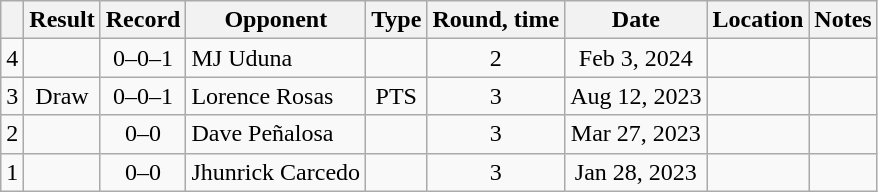<table class="wikitable" style="text-align:center">
<tr>
<th></th>
<th>Result</th>
<th>Record</th>
<th>Opponent</th>
<th>Type</th>
<th>Round, time</th>
<th>Date</th>
<th>Location</th>
<th>Notes</th>
</tr>
<tr>
<td>4</td>
<td></td>
<td>0–0–1 </td>
<td style="text-align:left;">MJ Uduna</td>
<td></td>
<td>2</td>
<td>Feb 3, 2024</td>
<td style="text-align:left;"></td>
<td style="text-align:left;"></td>
</tr>
<tr>
<td>3</td>
<td>Draw</td>
<td>0–0–1 </td>
<td style="text-align:left;">Lorence Rosas</td>
<td>PTS</td>
<td>3</td>
<td>Aug 12, 2023</td>
<td style="text-align:left;"></td>
<td style="text-align:left;"></td>
</tr>
<tr>
<td>2</td>
<td></td>
<td>0–0 </td>
<td style="text-align:left;">Dave Peñalosa</td>
<td></td>
<td>3</td>
<td>Mar 27, 2023</td>
<td style="text-align:left;"></td>
<td style="text-align:left;"></td>
</tr>
<tr>
<td>1</td>
<td></td>
<td>0–0 </td>
<td style="text-align:left;">Jhunrick Carcedo</td>
<td></td>
<td>3</td>
<td>Jan 28, 2023</td>
<td style="text-align:left;"></td>
<td style="text-align:left;"></td>
</tr>
</table>
